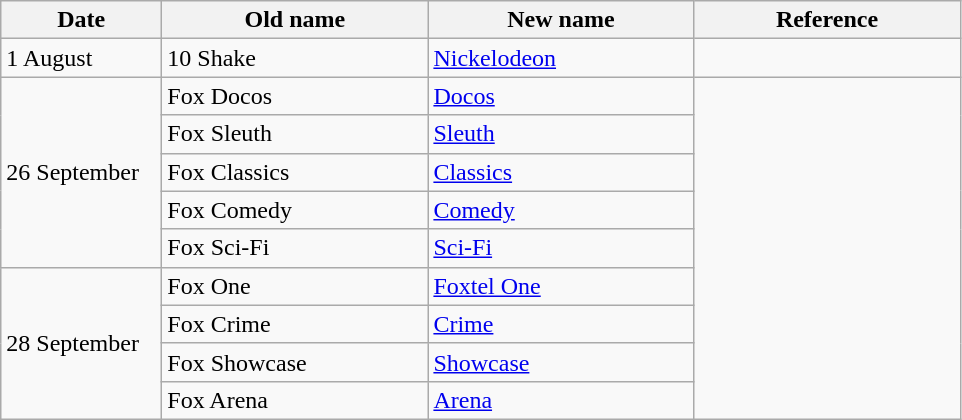<table class="wikitable">
<tr>
<th width=100>Date</th>
<th width=170>Old name</th>
<th width=170>New name</th>
<th width=170>Reference</th>
</tr>
<tr>
<td>1 August</td>
<td>10 Shake</td>
<td><a href='#'>Nickelodeon</a></td>
<td></td>
</tr>
<tr>
<td rowspan=5>26 September</td>
<td>Fox Docos</td>
<td><a href='#'>Docos</a></td>
<td rowspan=9></td>
</tr>
<tr>
<td>Fox Sleuth</td>
<td><a href='#'>Sleuth</a></td>
</tr>
<tr>
<td>Fox Classics</td>
<td><a href='#'>Classics</a></td>
</tr>
<tr>
<td>Fox Comedy</td>
<td><a href='#'>Comedy</a></td>
</tr>
<tr>
<td>Fox Sci-Fi</td>
<td><a href='#'>Sci-Fi</a></td>
</tr>
<tr>
<td rowspan=4>28 September</td>
<td>Fox One</td>
<td><a href='#'>Foxtel One</a></td>
</tr>
<tr>
<td>Fox Crime</td>
<td><a href='#'>Crime</a></td>
</tr>
<tr>
<td>Fox Showcase</td>
<td><a href='#'>Showcase</a></td>
</tr>
<tr>
<td>Fox Arena</td>
<td><a href='#'>Arena</a></td>
</tr>
</table>
